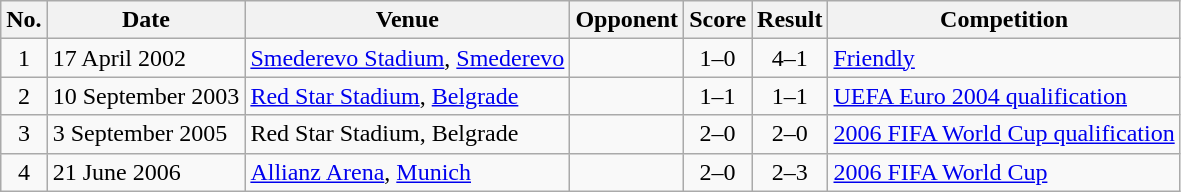<table class="wikitable">
<tr>
<th>No.</th>
<th>Date</th>
<th>Venue</th>
<th>Opponent</th>
<th>Score</th>
<th>Result</th>
<th>Competition</th>
</tr>
<tr>
<td align=center>1</td>
<td>17 April 2002</td>
<td><a href='#'>Smederevo Stadium</a>, <a href='#'>Smederevo</a></td>
<td></td>
<td align=center>1–0</td>
<td align=center>4–1</td>
<td><a href='#'>Friendly</a></td>
</tr>
<tr>
<td align=center>2</td>
<td>10 September 2003</td>
<td><a href='#'>Red Star Stadium</a>, <a href='#'>Belgrade</a></td>
<td></td>
<td align=center>1–1</td>
<td align=center>1–1</td>
<td><a href='#'>UEFA Euro 2004 qualification</a></td>
</tr>
<tr>
<td align=center>3</td>
<td>3 September 2005</td>
<td>Red Star Stadium, Belgrade</td>
<td></td>
<td align=center>2–0</td>
<td align=center>2–0</td>
<td><a href='#'>2006 FIFA World Cup qualification</a></td>
</tr>
<tr>
<td align=center>4</td>
<td>21 June 2006</td>
<td><a href='#'>Allianz Arena</a>, <a href='#'>Munich</a></td>
<td></td>
<td align=center>2–0</td>
<td align=center>2–3</td>
<td><a href='#'>2006 FIFA World Cup</a></td>
</tr>
</table>
